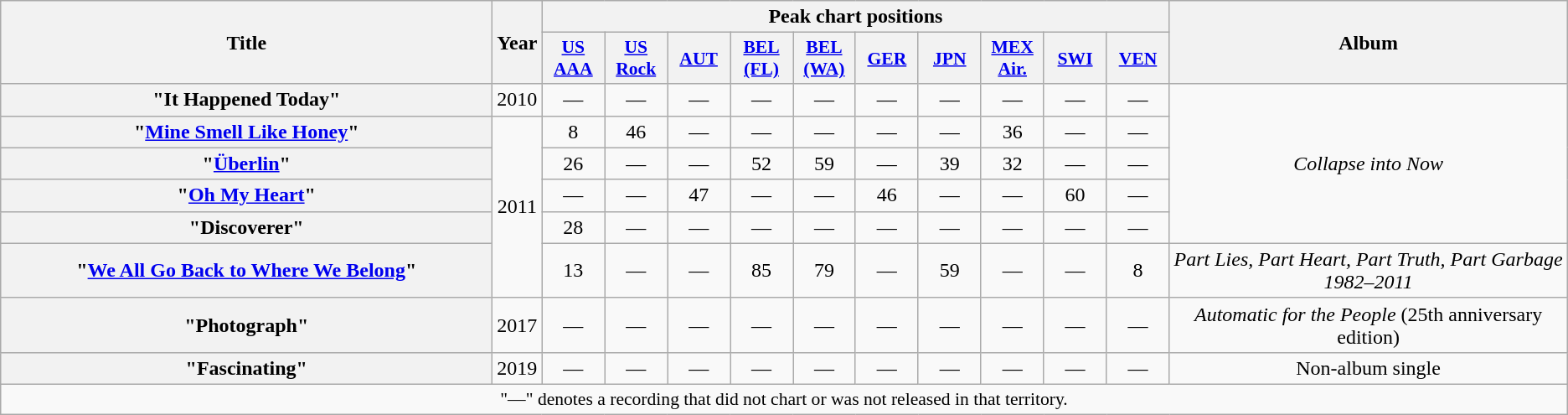<table class="wikitable plainrowheaders" style="text-align:center;" border="1">
<tr>
<th scope="col" rowspan="2" style="width:24em;">Title</th>
<th scope="col" rowspan="2">Year</th>
<th scope="col" colspan="10">Peak chart positions</th>
<th scope="col" rowspan="2">Album</th>
</tr>
<tr>
<th scope="col" style="width:3em;font-size:90%;"><a href='#'>US<br>AAA</a><br></th>
<th scope="col" style="width:3em;font-size:90%;"><a href='#'>US<br>Rock</a><br></th>
<th scope="col" style="width:3em;font-size:90%;"><a href='#'>AUT</a><br></th>
<th scope="col" style="width:3em;font-size:90%;"><a href='#'>BEL<br>(FL)</a><br></th>
<th scope="col" style="width:3em;font-size:90%;"><a href='#'>BEL<br>(WA)</a><br></th>
<th scope="col" style="width:3em;font-size:90%;"><a href='#'>GER</a><br></th>
<th scope="col" style="width:3em;font-size:90%;"><a href='#'>JPN</a><br></th>
<th scope="col" style="width:3em;font-size:90%;"><a href='#'>MEX<br>Air.</a><br></th>
<th scope="col" style="width:3em;font-size:90%;"><a href='#'>SWI</a><br></th>
<th scope="col" style="width:3em;font-size:90%;"><a href='#'>VEN</a><br></th>
</tr>
<tr>
<th scope="row">"It Happened Today"</th>
<td>2010</td>
<td>—</td>
<td>—</td>
<td>—</td>
<td>—</td>
<td>—</td>
<td>—</td>
<td>—</td>
<td>—</td>
<td>—</td>
<td>—</td>
<td rowspan="5"><em>Collapse into Now</em></td>
</tr>
<tr>
<th scope="row">"<a href='#'>Mine Smell Like Honey</a>"</th>
<td rowspan="5">2011</td>
<td>8</td>
<td>46</td>
<td>—</td>
<td>—</td>
<td>—</td>
<td>—</td>
<td>—</td>
<td>36</td>
<td>—</td>
<td>—</td>
</tr>
<tr>
<th scope="row">"<a href='#'>Überlin</a>"</th>
<td>26</td>
<td>—</td>
<td>—</td>
<td>52</td>
<td>59</td>
<td>—</td>
<td>39</td>
<td>32</td>
<td>—</td>
<td>—</td>
</tr>
<tr>
<th scope="row">"<a href='#'>Oh My Heart</a>"</th>
<td>—</td>
<td>—</td>
<td>47</td>
<td>—</td>
<td>—</td>
<td>46</td>
<td>—</td>
<td>—</td>
<td>60</td>
<td>—</td>
</tr>
<tr>
<th scope="row">"Discoverer"</th>
<td>28</td>
<td>—</td>
<td>—</td>
<td>—</td>
<td>—</td>
<td>—</td>
<td>—</td>
<td>—</td>
<td>—</td>
<td>—</td>
</tr>
<tr>
<th scope="row">"<a href='#'>We All Go Back to Where We Belong</a>"</th>
<td>13</td>
<td>—</td>
<td>—</td>
<td>85</td>
<td>79</td>
<td>—</td>
<td>59</td>
<td>—</td>
<td>—</td>
<td>8</td>
<td><em>Part Lies, Part Heart, Part Truth, Part Garbage 1982–2011</em></td>
</tr>
<tr>
<th scope="row">"Photograph"</th>
<td>2017</td>
<td>—</td>
<td>—</td>
<td>—</td>
<td>—</td>
<td>—</td>
<td>—</td>
<td>—</td>
<td>—</td>
<td>—</td>
<td>—</td>
<td><em>Automatic for the People</em> (25th anniversary edition)</td>
</tr>
<tr>
<th scope="row">"Fascinating"</th>
<td>2019</td>
<td>—</td>
<td>—</td>
<td>—</td>
<td>—</td>
<td>—</td>
<td>—</td>
<td>—</td>
<td>—</td>
<td>—</td>
<td>—</td>
<td>Non-album single</td>
</tr>
<tr>
<td colspan="13" style="font-size:90%">"—" denotes a recording that did not chart or was not released in that territory.</td>
</tr>
</table>
